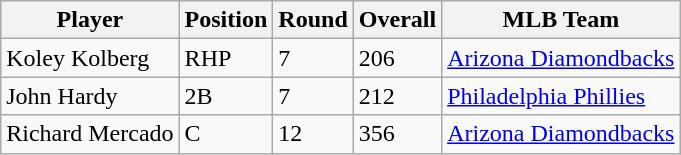<table class="wikitable">
<tr>
<th>Player</th>
<th>Position</th>
<th>Round</th>
<th>Overall</th>
<th>MLB Team</th>
</tr>
<tr>
<td>Koley Kolberg</td>
<td>RHP</td>
<td>7</td>
<td>206</td>
<td><a href='#'>Arizona Diamondbacks</a></td>
</tr>
<tr>
<td>John Hardy</td>
<td>2B</td>
<td>7</td>
<td>212</td>
<td><a href='#'>Philadelphia Phillies</a></td>
</tr>
<tr>
<td>Richard Mercado</td>
<td>C</td>
<td>12</td>
<td>356</td>
<td><a href='#'>Arizona Diamondbacks</a></td>
</tr>
</table>
